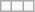<table class="wikitable">
<tr>
<td></td>
<td></td>
<td></td>
</tr>
</table>
